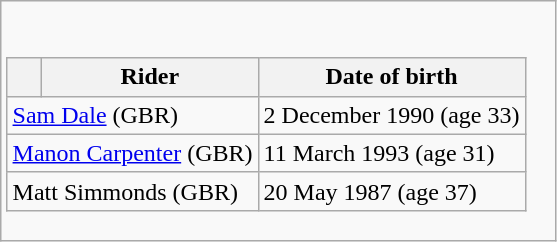<table class="wikitable">
<tr>
<td><br><table class="wikitable">
<tr>
<th></th>
<th>Rider</th>
<th>Date of birth</th>
</tr>
<tr>
<td colspan="2"><a href='#'>Sam Dale</a> (<abbr>GBR</abbr>)</td>
<td>2 December 1990 (age 33)</td>
</tr>
<tr>
<td colspan="2"><a href='#'>Manon Carpenter</a> (<abbr>GBR</abbr>)</td>
<td>11 March 1993 (age 31)</td>
</tr>
<tr>
<td colspan="2">Matt Simmonds (<abbr>GBR</abbr>)</td>
<td>20 May 1987 (age 37)</td>
</tr>
</table>
</td>
</tr>
</table>
